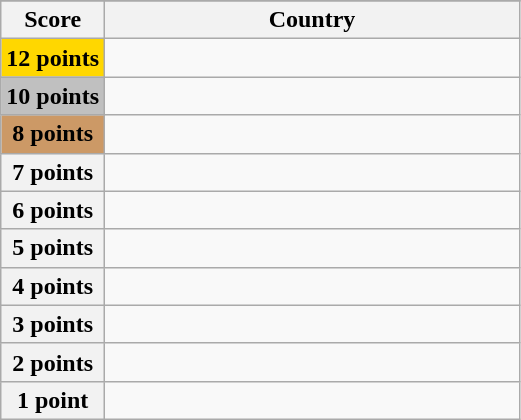<table class="wikitable">
<tr>
</tr>
<tr>
<th scope="col" width="20%">Score</th>
<th scope="col">Country</th>
</tr>
<tr>
<th scope="row" style="background:gold">12 points</th>
<td></td>
</tr>
<tr>
<th scope="row" style="background:silver">10 points</th>
<td></td>
</tr>
<tr>
<th scope="row" style="background:#CC9966">8 points</th>
<td></td>
</tr>
<tr>
<th scope="row">7 points</th>
<td></td>
</tr>
<tr>
<th scope="row">6 points</th>
<td></td>
</tr>
<tr>
<th scope="row">5 points</th>
<td></td>
</tr>
<tr>
<th scope="row">4 points</th>
<td></td>
</tr>
<tr>
<th scope="row">3 points</th>
<td></td>
</tr>
<tr>
<th scope="row">2 points</th>
<td></td>
</tr>
<tr>
<th scope="row">1 point</th>
<td></td>
</tr>
</table>
